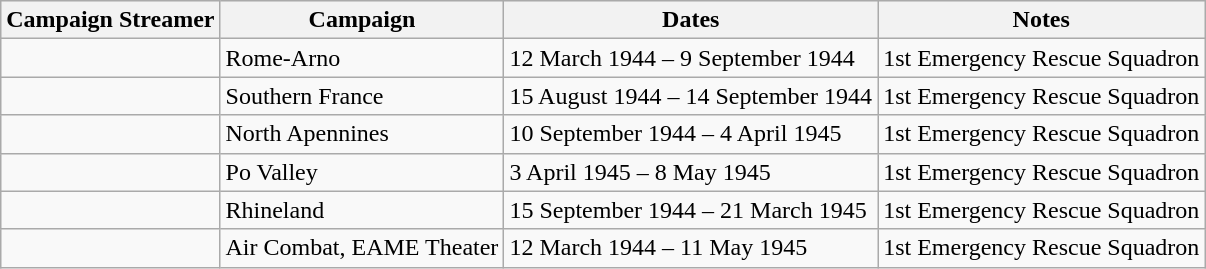<table class="wikitable">
<tr style="background:#efefef;">
<th>Campaign Streamer</th>
<th>Campaign</th>
<th>Dates</th>
<th>Notes</th>
</tr>
<tr>
<td></td>
<td>Rome-Arno</td>
<td>12 March 1944 – 9 September 1944</td>
<td>1st Emergency Rescue Squadron</td>
</tr>
<tr>
<td></td>
<td>Southern France</td>
<td>15 August 1944 – 14 September 1944</td>
<td>1st Emergency Rescue Squadron</td>
</tr>
<tr>
<td></td>
<td>North Apennines</td>
<td>10 September 1944 – 4 April 1945</td>
<td>1st Emergency Rescue Squadron</td>
</tr>
<tr>
<td></td>
<td>Po Valley</td>
<td>3 April 1945 – 8 May 1945</td>
<td>1st Emergency Rescue Squadron</td>
</tr>
<tr>
<td></td>
<td>Rhineland</td>
<td>15 September 1944 – 21 March 1945</td>
<td>1st Emergency Rescue Squadron</td>
</tr>
<tr>
<td></td>
<td>Air Combat, EAME Theater</td>
<td>12 March 1944 – 11 May 1945</td>
<td>1st Emergency Rescue Squadron</td>
</tr>
</table>
